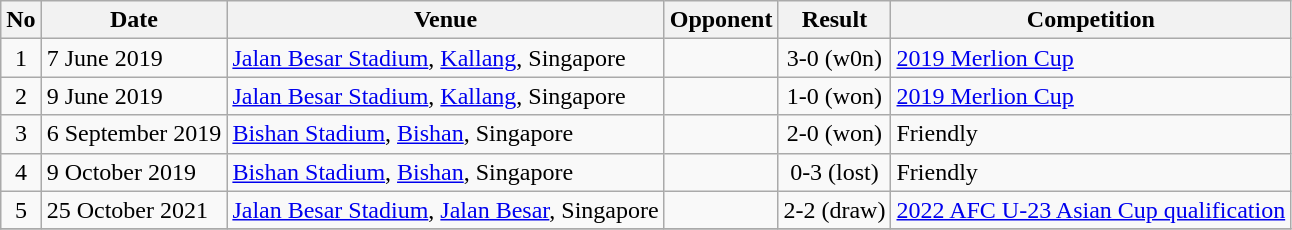<table class="wikitable">
<tr>
<th>No</th>
<th>Date</th>
<th>Venue</th>
<th>Opponent</th>
<th>Result</th>
<th>Competition</th>
</tr>
<tr>
<td align=center>1</td>
<td>7 June 2019</td>
<td><a href='#'>Jalan Besar Stadium</a>, <a href='#'>Kallang</a>, Singapore</td>
<td></td>
<td align=center>3-0 (w0n)</td>
<td><a href='#'>2019 Merlion Cup</a></td>
</tr>
<tr>
<td align=center>2</td>
<td>9 June 2019</td>
<td><a href='#'>Jalan Besar Stadium</a>, <a href='#'>Kallang</a>, Singapore</td>
<td></td>
<td align=center>1-0 (won)</td>
<td><a href='#'>2019 Merlion Cup</a></td>
</tr>
<tr>
<td align=center>3</td>
<td>6 September 2019</td>
<td><a href='#'>Bishan Stadium</a>, <a href='#'>Bishan</a>, Singapore</td>
<td></td>
<td align=center>2-0 (won)</td>
<td>Friendly</td>
</tr>
<tr>
<td align=center>4</td>
<td>9 October 2019</td>
<td><a href='#'>Bishan Stadium</a>, <a href='#'>Bishan</a>, Singapore</td>
<td></td>
<td align=center>0-3 (lost)</td>
<td>Friendly</td>
</tr>
<tr>
<td align=center>5</td>
<td>25 October 2021</td>
<td><a href='#'>Jalan Besar Stadium</a>, <a href='#'>Jalan Besar</a>, Singapore</td>
<td></td>
<td align=center>2-2 (draw)</td>
<td><a href='#'>2022 AFC U-23 Asian Cup qualification</a></td>
</tr>
<tr>
</tr>
</table>
